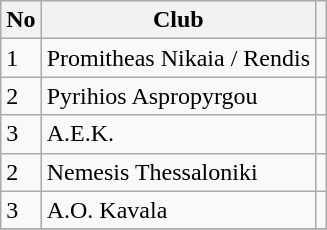<table class="wikitable">
<tr>
<th>No</th>
<th>Club</th>
<th></th>
</tr>
<tr>
<td>1</td>
<td>Promitheas Nikaia / Rendis</td>
<td></td>
</tr>
<tr>
<td>2</td>
<td>Pyrihios Aspropyrgou</td>
<td></td>
</tr>
<tr>
<td>3</td>
<td>A.E.K.</td>
<td></td>
</tr>
<tr>
<td>2</td>
<td>Nemesis Thessaloniki</td>
<td></td>
</tr>
<tr>
<td>3</td>
<td>A.O. Kavala</td>
<td></td>
</tr>
<tr>
</tr>
</table>
